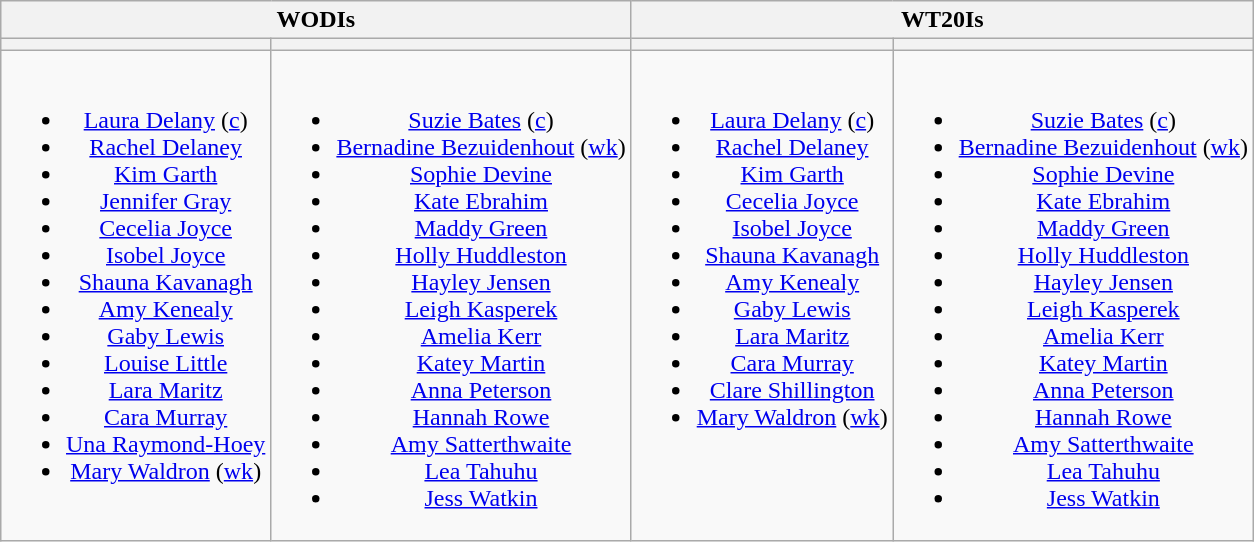<table class="wikitable" style="text-align:center; margin:auto">
<tr>
<th colspan=2>WODIs</th>
<th colspan=2>WT20Is</th>
</tr>
<tr>
<th></th>
<th></th>
<th></th>
<th></th>
</tr>
<tr style="vertical-align:top">
<td><br><ul><li><a href='#'>Laura Delany</a> (<a href='#'>c</a>)</li><li><a href='#'>Rachel Delaney</a></li><li><a href='#'>Kim Garth</a></li><li><a href='#'>Jennifer Gray</a></li><li><a href='#'>Cecelia Joyce</a></li><li><a href='#'>Isobel Joyce</a></li><li><a href='#'>Shauna Kavanagh</a></li><li><a href='#'>Amy Kenealy</a></li><li><a href='#'>Gaby Lewis</a></li><li><a href='#'>Louise Little</a></li><li><a href='#'>Lara Maritz</a></li><li><a href='#'>Cara Murray</a></li><li><a href='#'>Una Raymond-Hoey</a></li><li><a href='#'>Mary Waldron</a> (<a href='#'>wk</a>)</li></ul></td>
<td><br><ul><li><a href='#'>Suzie Bates</a> (<a href='#'>c</a>)</li><li><a href='#'>Bernadine Bezuidenhout</a> (<a href='#'>wk</a>)</li><li><a href='#'>Sophie Devine</a></li><li><a href='#'>Kate Ebrahim</a></li><li><a href='#'>Maddy Green</a></li><li><a href='#'>Holly Huddleston</a></li><li><a href='#'>Hayley Jensen</a></li><li><a href='#'>Leigh Kasperek</a></li><li><a href='#'>Amelia Kerr</a></li><li><a href='#'>Katey Martin</a></li><li><a href='#'>Anna Peterson</a></li><li><a href='#'>Hannah Rowe</a></li><li><a href='#'>Amy Satterthwaite</a></li><li><a href='#'>Lea Tahuhu</a></li><li><a href='#'>Jess Watkin</a></li></ul></td>
<td><br><ul><li><a href='#'>Laura Delany</a> (<a href='#'>c</a>)</li><li><a href='#'>Rachel Delaney</a></li><li><a href='#'>Kim Garth</a></li><li><a href='#'>Cecelia Joyce</a></li><li><a href='#'>Isobel Joyce</a></li><li><a href='#'>Shauna Kavanagh</a></li><li><a href='#'>Amy Kenealy</a></li><li><a href='#'>Gaby Lewis</a></li><li><a href='#'>Lara Maritz</a></li><li><a href='#'>Cara Murray</a></li><li><a href='#'>Clare Shillington</a></li><li><a href='#'>Mary Waldron</a> (<a href='#'>wk</a>)</li></ul></td>
<td><br><ul><li><a href='#'>Suzie Bates</a> (<a href='#'>c</a>)</li><li><a href='#'>Bernadine Bezuidenhout</a> (<a href='#'>wk</a>)</li><li><a href='#'>Sophie Devine</a></li><li><a href='#'>Kate Ebrahim</a></li><li><a href='#'>Maddy Green</a></li><li><a href='#'>Holly Huddleston</a></li><li><a href='#'>Hayley Jensen</a></li><li><a href='#'>Leigh Kasperek</a></li><li><a href='#'>Amelia Kerr</a></li><li><a href='#'>Katey Martin</a></li><li><a href='#'>Anna Peterson</a></li><li><a href='#'>Hannah Rowe</a></li><li><a href='#'>Amy Satterthwaite</a></li><li><a href='#'>Lea Tahuhu</a></li><li><a href='#'>Jess Watkin</a></li></ul></td>
</tr>
</table>
